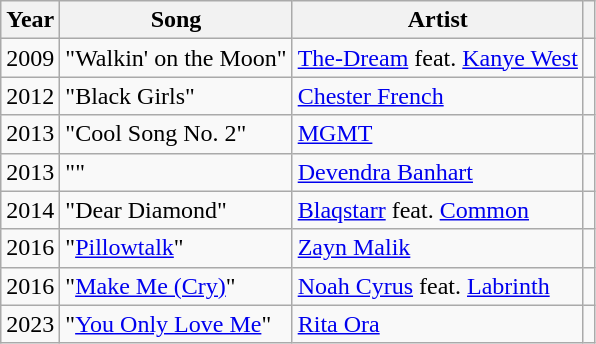<table class="wikitable sortable">
<tr>
<th scope="col">Year</th>
<th scope="col">Song</th>
<th scope="col">Artist</th>
<th scope="col" class=unsortable></th>
</tr>
<tr>
<td>2009</td>
<td>"Walkin' on the Moon"</td>
<td><a href='#'>The-Dream</a> feat. <a href='#'>Kanye West</a></td>
<td></td>
</tr>
<tr>
<td>2012</td>
<td>"Black Girls"</td>
<td><a href='#'>Chester French</a></td>
<td></td>
</tr>
<tr>
<td>2013</td>
<td>"Cool Song No. 2"</td>
<td><a href='#'>MGMT</a></td>
<td></td>
</tr>
<tr>
<td>2013</td>
<td>""</td>
<td><a href='#'>Devendra Banhart</a></td>
<td></td>
</tr>
<tr>
<td>2014</td>
<td>"Dear Diamond"</td>
<td><a href='#'>Blaqstarr</a> feat. <a href='#'>Common</a></td>
<td></td>
</tr>
<tr>
<td>2016</td>
<td>"<a href='#'>Pillowtalk</a>"</td>
<td><a href='#'>Zayn Malik</a></td>
<td></td>
</tr>
<tr>
<td>2016</td>
<td>"<a href='#'>Make Me (Cry)</a>"</td>
<td><a href='#'>Noah Cyrus</a> feat. <a href='#'>Labrinth</a></td>
<td></td>
</tr>
<tr>
<td>2023</td>
<td>"<a href='#'>You Only Love Me</a>"</td>
<td><a href='#'>Rita Ora</a></td>
<td></td>
</tr>
</table>
